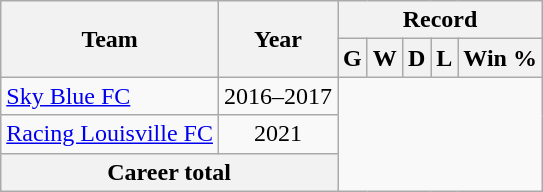<table class="wikitable" style="text-align: center">
<tr>
<th rowspan="2">Team</th>
<th rowspan="2">Year</th>
<th colspan="5">Record</th>
</tr>
<tr>
<th>G</th>
<th>W</th>
<th>D</th>
<th>L</th>
<th>Win %</th>
</tr>
<tr>
<td align="left"><a href='#'>Sky Blue FC</a></td>
<td>2016–2017<br></td>
</tr>
<tr>
<td align="left"><a href='#'>Racing Louisville FC</a></td>
<td>2021<br> </td>
</tr>
<tr>
<th colspan="2">Career total<br></th>
</tr>
</table>
